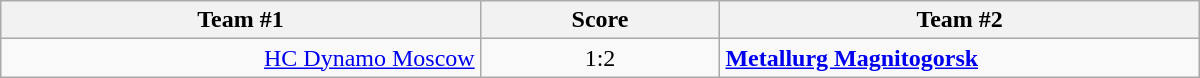<table class="wikitable" style="text-align: center;">
<tr>
<th width=22%>Team #1</th>
<th width=11%>Score</th>
<th width=22%>Team #2</th>
</tr>
<tr>
<td style="text-align: right;"><a href='#'>HC Dynamo Moscow</a> </td>
<td>1:2</td>
<td style="text-align: left;"> <strong><a href='#'>Metallurg Magnitogorsk</a></strong></td>
</tr>
</table>
